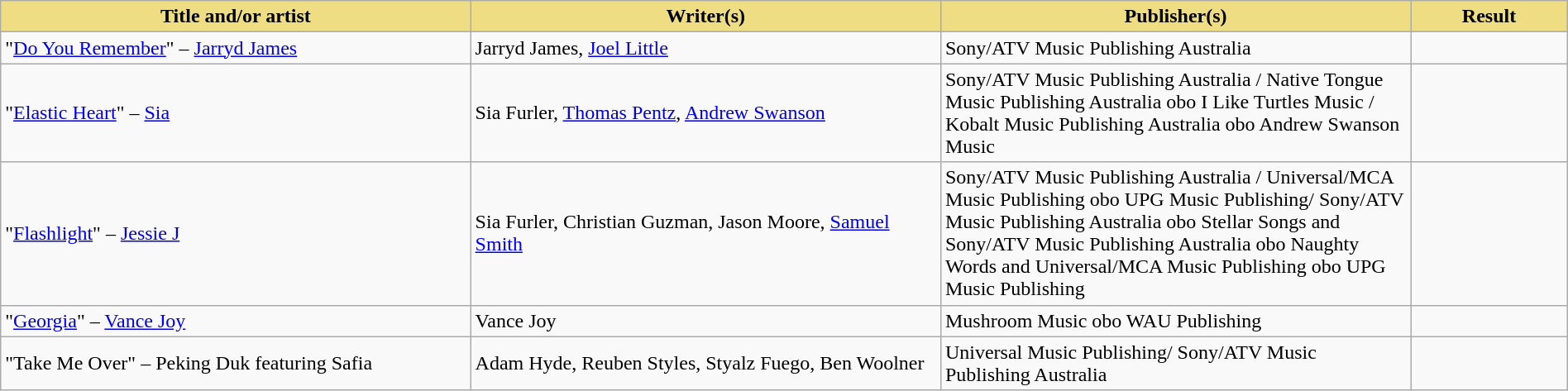<table class="wikitable" width=100%>
<tr>
<th style="width:30%;background:#EEDD82;">Title and/or artist</th>
<th style="width:30%;background:#EEDD82;">Writer(s)</th>
<th style="width:30%;background:#EEDD82;">Publisher(s)</th>
<th style="width:10%;background:#EEDD82;">Result</th>
</tr>
<tr>
<td>"<a href='#'>Do You Remember</a>" – <a href='#'>Jarryd James</a></td>
<td>Jarryd James, <a href='#'>Joel Little</a></td>
<td>Sony/ATV Music Publishing Australia</td>
<td></td>
</tr>
<tr>
<td>"<a href='#'>Elastic Heart</a>" – <a href='#'>Sia</a></td>
<td>Sia Furler, <a href='#'>Thomas Pentz</a>, <a href='#'>Andrew Swanson</a></td>
<td>Sony/ATV Music Publishing Australia / Native Tongue Music Publishing Australia obo I Like Turtles Music / Kobalt Music Publishing Australia obo Andrew Swanson Music</td>
<td></td>
</tr>
<tr>
<td>"<a href='#'>Flashlight</a>" – <a href='#'>Jessie J</a></td>
<td>Sia Furler, Christian Guzman, Jason Moore, <a href='#'>Samuel Smith</a></td>
<td>Sony/ATV Music Publishing Australia / Universal/MCA Music Publishing obo UPG Music Publishing/ Sony/ATV Music Publishing Australia obo Stellar Songs and Sony/ATV Music Publishing Australia obo Naughty Words and Universal/MCA Music Publishing obo UPG Music Publishing</td>
<td></td>
</tr>
<tr>
<td>"<a href='#'>Georgia</a>" – <a href='#'>Vance Joy</a></td>
<td>Vance Joy</td>
<td>Mushroom Music obo WAU Publishing</td>
<td></td>
</tr>
<tr>
<td>"Take Me Over" – Peking Duk featuring Safia</td>
<td>Adam Hyde, Reuben Styles, Styalz Fuego, Ben Woolner</td>
<td>Universal Music Publishing/ Sony/ATV Music Publishing Australia</td>
<td></td>
</tr>
</table>
